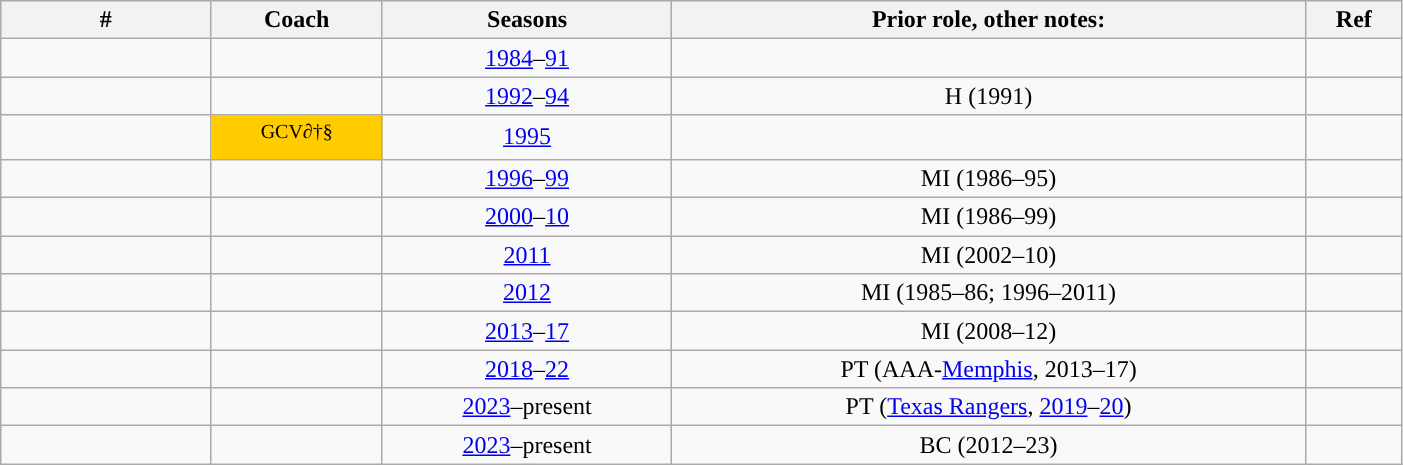<table class="wikitable sortable" style="text-align:center; width:74%">
<tr>
<th width="15%">#</th>
<th>Coach</th>
<th>Seasons</th>
<th class="unsortable">Prior role, other notes:</th>
<th class="unsortable">Ref</th>
</tr>
<tr>
<td></td>
<td></td>
<td><a href='#'>1984</a>–<a href='#'>91</a></td>
<td></td>
<td></td>
</tr>
<tr>
<td></td>
<td></td>
<td><a href='#'>1992</a>–<a href='#'>94</a></td>
<td>H (1991)</td>
<td></td>
</tr>
<tr>
<td></td>
<td style="background-color:#ffcc00"> <sup>GCV∂†§</sup></td>
<td><a href='#'>1995</a></td>
<td></td>
<td></td>
</tr>
<tr>
<td></td>
<td></td>
<td><a href='#'>1996</a>–<a href='#'>99</a></td>
<td>MI (1986–95)</td>
<td></td>
</tr>
<tr>
<td></td>
<td></td>
<td><a href='#'>2000</a>–<a href='#'>10</a></td>
<td>MI (1986–99)</td>
<td></td>
</tr>
<tr>
<td></td>
<td></td>
<td><a href='#'>2011</a></td>
<td>MI (2002–10)</td>
<td></td>
</tr>
<tr>
<td></td>
<td></td>
<td><a href='#'>2012</a></td>
<td>MI (1985–86; 1996–2011)</td>
<td></td>
</tr>
<tr>
<td></td>
<td></td>
<td><a href='#'>2013</a>–<a href='#'>17</a></td>
<td>MI (2008–12)</td>
<td></td>
</tr>
<tr>
<td></td>
<td></td>
<td><a href='#'>2018</a>–<a href='#'>22</a></td>
<td>PT (AAA-<a href='#'>Memphis</a>, 2013–17)</td>
<td></td>
</tr>
<tr>
<td></td>
<td></td>
<td><a href='#'>2023</a>–present</td>
<td>PT (<a href='#'>Texas Rangers</a>, <a href='#'>2019</a>–<a href='#'>20</a>)</td>
<td></td>
</tr>
<tr>
<td></td>
<td></td>
<td><a href='#'>2023</a>–present</td>
<td>BC (2012–23)</td>
<td></td>
</tr>
</table>
